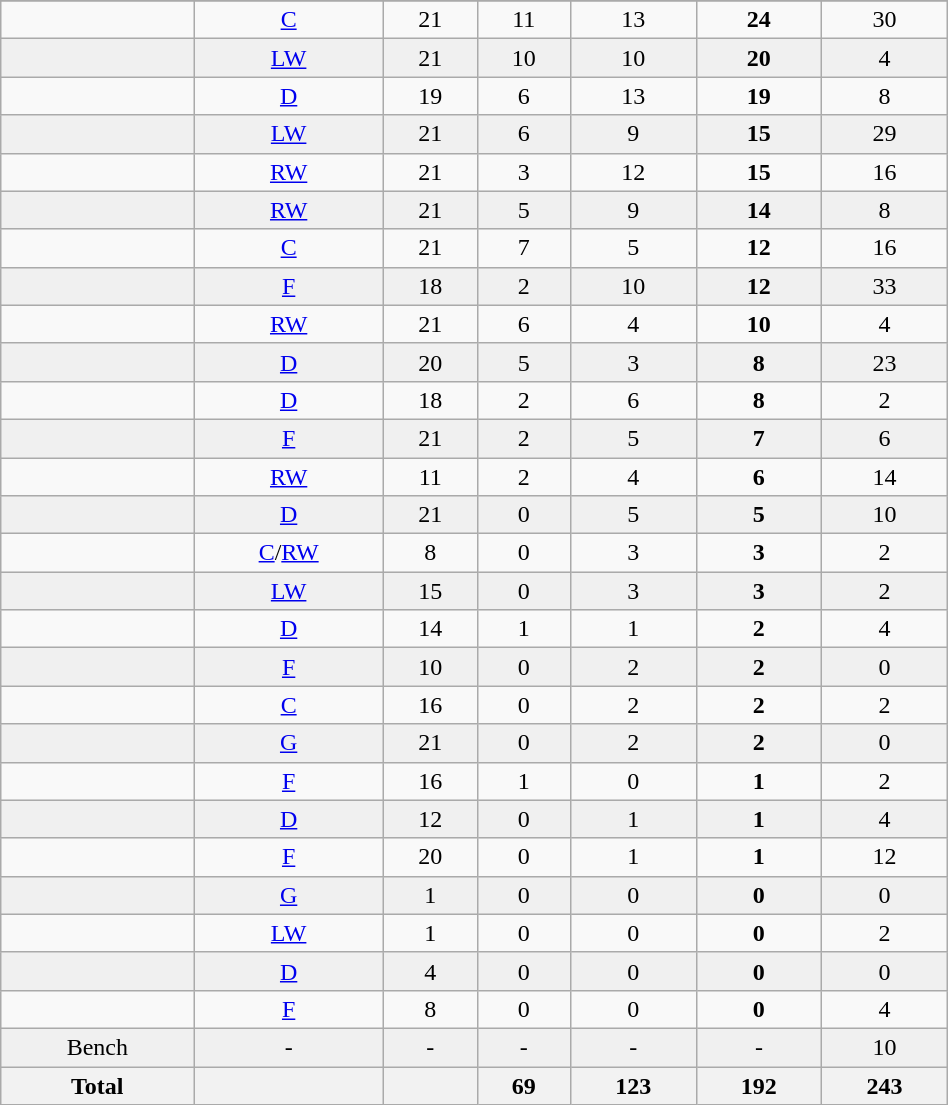<table class="wikitable sortable" width ="50%">
<tr align="center">
</tr>
<tr align="center" bgcolor="">
<td></td>
<td><a href='#'>C</a></td>
<td>21</td>
<td>11</td>
<td>13</td>
<td><strong>24</strong></td>
<td>30</td>
</tr>
<tr align="center" bgcolor="f0f0f0">
<td></td>
<td><a href='#'>LW</a></td>
<td>21</td>
<td>10</td>
<td>10</td>
<td><strong>20</strong></td>
<td>4</td>
</tr>
<tr align="center" bgcolor="">
<td></td>
<td><a href='#'>D</a></td>
<td>19</td>
<td>6</td>
<td>13</td>
<td><strong>19</strong></td>
<td>8</td>
</tr>
<tr align="center" bgcolor="f0f0f0">
<td></td>
<td><a href='#'>LW</a></td>
<td>21</td>
<td>6</td>
<td>9</td>
<td><strong>15</strong></td>
<td>29</td>
</tr>
<tr align="center" bgcolor="">
<td></td>
<td><a href='#'>RW</a></td>
<td>21</td>
<td>3</td>
<td>12</td>
<td><strong>15</strong></td>
<td>16</td>
</tr>
<tr align="center" bgcolor="f0f0f0">
<td></td>
<td><a href='#'>RW</a></td>
<td>21</td>
<td>5</td>
<td>9</td>
<td><strong>14</strong></td>
<td>8</td>
</tr>
<tr align="center" bgcolor="">
<td></td>
<td><a href='#'>C</a></td>
<td>21</td>
<td>7</td>
<td>5</td>
<td><strong>12</strong></td>
<td>16</td>
</tr>
<tr align="center" bgcolor="f0f0f0">
<td></td>
<td><a href='#'>F</a></td>
<td>18</td>
<td>2</td>
<td>10</td>
<td><strong>12</strong></td>
<td>33</td>
</tr>
<tr align="center" bgcolor="">
<td></td>
<td><a href='#'>RW</a></td>
<td>21</td>
<td>6</td>
<td>4</td>
<td><strong>10</strong></td>
<td>4</td>
</tr>
<tr align="center" bgcolor="f0f0f0">
<td></td>
<td><a href='#'>D</a></td>
<td>20</td>
<td>5</td>
<td>3</td>
<td><strong>8</strong></td>
<td>23</td>
</tr>
<tr align="center" bgcolor="">
<td></td>
<td><a href='#'>D</a></td>
<td>18</td>
<td>2</td>
<td>6</td>
<td><strong>8</strong></td>
<td>2</td>
</tr>
<tr align="center" bgcolor="f0f0f0">
<td></td>
<td><a href='#'>F</a></td>
<td>21</td>
<td>2</td>
<td>5</td>
<td><strong>7</strong></td>
<td>6</td>
</tr>
<tr align="center" bgcolor="">
<td></td>
<td><a href='#'>RW</a></td>
<td>11</td>
<td>2</td>
<td>4</td>
<td><strong>6</strong></td>
<td>14</td>
</tr>
<tr align="center" bgcolor="f0f0f0">
<td></td>
<td><a href='#'>D</a></td>
<td>21</td>
<td>0</td>
<td>5</td>
<td><strong>5</strong></td>
<td>10</td>
</tr>
<tr align="center" bgcolor="">
<td></td>
<td><a href='#'>C</a>/<a href='#'>RW</a></td>
<td>8</td>
<td>0</td>
<td>3</td>
<td><strong>3</strong></td>
<td>2</td>
</tr>
<tr align="center" bgcolor="f0f0f0">
<td></td>
<td><a href='#'>LW</a></td>
<td>15</td>
<td>0</td>
<td>3</td>
<td><strong>3</strong></td>
<td>2</td>
</tr>
<tr align="center" bgcolor="">
<td></td>
<td><a href='#'>D</a></td>
<td>14</td>
<td>1</td>
<td>1</td>
<td><strong>2</strong></td>
<td>4</td>
</tr>
<tr align="center" bgcolor="f0f0f0">
<td></td>
<td><a href='#'>F</a></td>
<td>10</td>
<td>0</td>
<td>2</td>
<td><strong>2</strong></td>
<td>0</td>
</tr>
<tr align="center" bgcolor="">
<td></td>
<td><a href='#'>C</a></td>
<td>16</td>
<td>0</td>
<td>2</td>
<td><strong>2</strong></td>
<td>2</td>
</tr>
<tr align="center" bgcolor="f0f0f0">
<td></td>
<td><a href='#'>G</a></td>
<td>21</td>
<td>0</td>
<td>2</td>
<td><strong>2</strong></td>
<td>0</td>
</tr>
<tr align="center" bgcolor="">
<td></td>
<td><a href='#'>F</a></td>
<td>16</td>
<td>1</td>
<td>0</td>
<td><strong>1</strong></td>
<td>2</td>
</tr>
<tr align="center" bgcolor="f0f0f0">
<td></td>
<td><a href='#'>D</a></td>
<td>12</td>
<td>0</td>
<td>1</td>
<td><strong>1</strong></td>
<td>4</td>
</tr>
<tr align="center" bgcolor="">
<td></td>
<td><a href='#'>F</a></td>
<td>20</td>
<td>0</td>
<td>1</td>
<td><strong>1</strong></td>
<td>12</td>
</tr>
<tr align="center" bgcolor="f0f0f0">
<td></td>
<td><a href='#'>G</a></td>
<td>1</td>
<td>0</td>
<td>0</td>
<td><strong>0</strong></td>
<td>0</td>
</tr>
<tr align="center" bgcolor="">
<td></td>
<td><a href='#'>LW</a></td>
<td>1</td>
<td>0</td>
<td>0</td>
<td><strong>0</strong></td>
<td>2</td>
</tr>
<tr align="center" bgcolor="f0f0f0">
<td></td>
<td><a href='#'>D</a></td>
<td>4</td>
<td>0</td>
<td>0</td>
<td><strong>0</strong></td>
<td>0</td>
</tr>
<tr align="center" bgcolor="">
<td></td>
<td><a href='#'>F</a></td>
<td>8</td>
<td>0</td>
<td>0</td>
<td><strong>0</strong></td>
<td>4</td>
</tr>
<tr align="center" bgcolor="f0f0f0">
<td>Bench</td>
<td>-</td>
<td>-</td>
<td>-</td>
<td>-</td>
<td>-</td>
<td>10</td>
</tr>
<tr>
<th>Total</th>
<th></th>
<th></th>
<th>69</th>
<th>123</th>
<th>192</th>
<th>243</th>
</tr>
</table>
